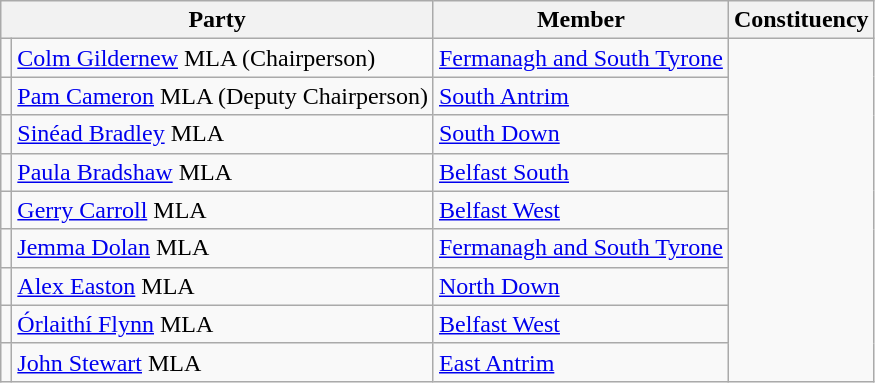<table class="wikitable" border="1">
<tr>
<th colspan="2" scope="col">Party</th>
<th scope="col">Member</th>
<th scope="col">Constituency</th>
</tr>
<tr>
<td></td>
<td><a href='#'>Colm Gildernew</a> MLA (Chairperson)</td>
<td><a href='#'>Fermanagh and South Tyrone</a></td>
</tr>
<tr>
<td></td>
<td><a href='#'>Pam Cameron</a> MLA (Deputy Chairperson)</td>
<td><a href='#'>South Antrim</a></td>
</tr>
<tr>
<td></td>
<td><a href='#'>Sinéad Bradley</a> MLA</td>
<td><a href='#'>South Down</a></td>
</tr>
<tr>
<td></td>
<td><a href='#'>Paula Bradshaw</a> MLA</td>
<td><a href='#'>Belfast South</a></td>
</tr>
<tr>
<td></td>
<td><a href='#'>Gerry Carroll</a> MLA</td>
<td><a href='#'>Belfast West</a></td>
</tr>
<tr>
<td></td>
<td><a href='#'>Jemma Dolan</a> MLA</td>
<td><a href='#'>Fermanagh and South Tyrone</a></td>
</tr>
<tr>
<td></td>
<td><a href='#'>Alex Easton</a> MLA</td>
<td><a href='#'>North Down</a></td>
</tr>
<tr>
<td></td>
<td><a href='#'>Órlaithí Flynn</a> MLA</td>
<td><a href='#'>Belfast West</a></td>
</tr>
<tr>
<td></td>
<td><a href='#'>John Stewart</a> MLA</td>
<td><a href='#'>East Antrim</a></td>
</tr>
</table>
